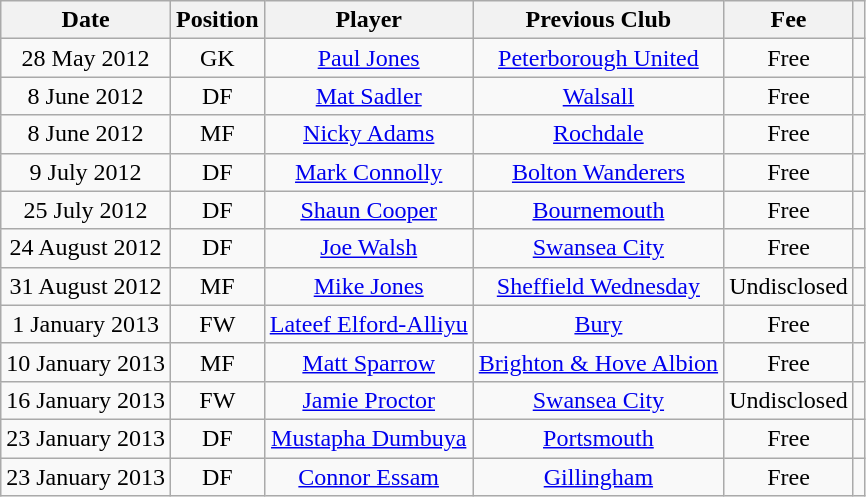<table class="wikitable" style="text-align: center;">
<tr>
<th>Date</th>
<th>Position</th>
<th>Player</th>
<th>Previous Club</th>
<th>Fee</th>
<th></th>
</tr>
<tr>
<td>28 May 2012</td>
<td>GK</td>
<td><a href='#'>Paul Jones</a></td>
<td><a href='#'>Peterborough United</a></td>
<td>Free</td>
<td></td>
</tr>
<tr>
<td>8 June 2012</td>
<td>DF</td>
<td><a href='#'>Mat Sadler</a></td>
<td><a href='#'>Walsall</a></td>
<td>Free</td>
<td></td>
</tr>
<tr>
<td>8 June 2012</td>
<td>MF</td>
<td><a href='#'>Nicky Adams</a></td>
<td><a href='#'>Rochdale</a></td>
<td>Free</td>
<td></td>
</tr>
<tr>
<td>9 July 2012</td>
<td>DF</td>
<td><a href='#'>Mark Connolly</a></td>
<td><a href='#'>Bolton Wanderers</a></td>
<td>Free</td>
<td></td>
</tr>
<tr>
<td>25 July 2012</td>
<td>DF</td>
<td><a href='#'>Shaun Cooper</a></td>
<td><a href='#'>Bournemouth</a></td>
<td>Free</td>
<td></td>
</tr>
<tr>
<td>24 August 2012</td>
<td>DF</td>
<td><a href='#'>Joe Walsh</a></td>
<td><a href='#'>Swansea City</a></td>
<td>Free</td>
<td></td>
</tr>
<tr>
<td>31 August 2012</td>
<td>MF</td>
<td><a href='#'>Mike Jones</a></td>
<td><a href='#'>Sheffield Wednesday</a></td>
<td>Undisclosed</td>
<td></td>
</tr>
<tr>
<td>1 January 2013</td>
<td>FW</td>
<td><a href='#'>Lateef Elford-Alliyu</a></td>
<td><a href='#'>Bury</a></td>
<td>Free</td>
<td></td>
</tr>
<tr>
<td>10 January 2013</td>
<td>MF</td>
<td><a href='#'>Matt Sparrow</a></td>
<td><a href='#'>Brighton & Hove Albion</a></td>
<td>Free</td>
<td></td>
</tr>
<tr>
<td>16 January 2013</td>
<td>FW</td>
<td><a href='#'>Jamie Proctor</a></td>
<td><a href='#'>Swansea City</a></td>
<td>Undisclosed</td>
<td></td>
</tr>
<tr>
<td>23 January 2013</td>
<td>DF</td>
<td><a href='#'>Mustapha Dumbuya</a></td>
<td><a href='#'>Portsmouth</a></td>
<td>Free</td>
<td></td>
</tr>
<tr>
<td>23 January 2013</td>
<td>DF</td>
<td><a href='#'>Connor Essam</a></td>
<td><a href='#'>Gillingham</a></td>
<td>Free</td>
<td></td>
</tr>
</table>
